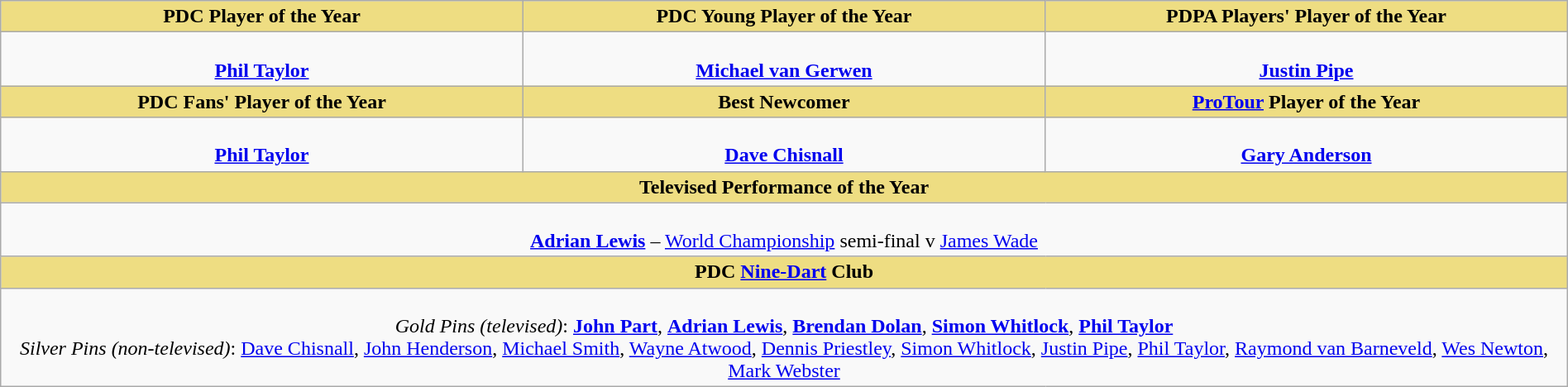<table class="wikitable" style="width:100%; text-align:center">
<tr>
<th style="background:#EEDD82; width:33.33%">PDC Player of the Year</th>
<th style="background:#EEDD82; width:33.33%">PDC Young Player of the Year</th>
<th style="background:#EEDD82; width:33.33%">PDPA Players' Player of the Year</th>
</tr>
<tr>
<td valign="top"><br><strong><a href='#'>Phil Taylor</a></strong></td>
<td valign="top"><br><strong><a href='#'>Michael van Gerwen</a></strong></td>
<td valign="top"><br><strong><a href='#'>Justin Pipe</a></strong></td>
</tr>
<tr>
<th style="background:#EEDD82; width:33.33%">PDC Fans' Player of the Year</th>
<th style="background:#EEDD82; width:33.33%">Best Newcomer</th>
<th style="background:#EEDD82; width:33.33%"><a href='#'>ProTour</a> Player of the Year</th>
</tr>
<tr>
<td valign="top"><br><strong><a href='#'>Phil Taylor</a></strong></td>
<td valign="top"><br><strong><a href='#'>Dave Chisnall</a></strong></td>
<td valign="top"><br><strong><a href='#'>Gary Anderson</a></strong></td>
</tr>
<tr>
<th colspan=3 style="background:#EEDD82; width:100%">Televised Performance of the Year</th>
</tr>
<tr>
<td colspan="3" style="vertical-align:top;"><br><strong><a href='#'>Adrian Lewis</a></strong> – <a href='#'>World Championship</a> semi-final v <a href='#'>James Wade</a></td>
</tr>
<tr>
<th colspan=3 style="background:#EEDD82; width:100%">PDC <a href='#'>Nine-Dart</a> Club</th>
</tr>
<tr>
<td colspan="3" style="vertical-align:top;"><br><em>Gold Pins (televised)</em>: <strong><a href='#'>John Part</a></strong>, <strong><a href='#'>Adrian Lewis</a></strong>, <strong><a href='#'>Brendan Dolan</a></strong>, <strong><a href='#'>Simon Whitlock</a></strong>, <strong><a href='#'>Phil Taylor</a></strong><br><em>Silver Pins (non-televised)</em>: <a href='#'>Dave Chisnall</a>, <a href='#'>John Henderson</a>, <a href='#'>Michael Smith</a>, <a href='#'>Wayne Atwood</a>, <a href='#'>Dennis Priestley</a>, <a href='#'>Simon Whitlock</a>, <a href='#'>Justin Pipe</a>, <a href='#'>Phil Taylor</a>, <a href='#'>Raymond van Barneveld</a>, <a href='#'>Wes Newton</a>, <a href='#'>Mark Webster</a></td>
</tr>
</table>
